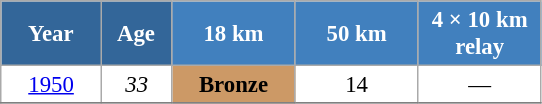<table class="wikitable" style="font-size:95%; text-align:center; border:grey solid 1px; border-collapse:collapse; background:#ffffff;">
<tr>
<th style="background-color:#369; color:white; width:60px;"> Year </th>
<th style="background-color:#369; color:white; width:40px;"> Age </th>
<th style="background-color:#4180be; color:white; width:75px;"> 18 km </th>
<th style="background-color:#4180be; color:white; width:75px;"> 50 km </th>
<th style="background-color:#4180be; color:white; width:75px;"> 4 × 10 km <br> relay </th>
</tr>
<tr>
<td><a href='#'>1950</a></td>
<td><em>33</em></td>
<td bgcolor="cc9966"><strong>Bronze</strong></td>
<td>14</td>
<td>—</td>
</tr>
<tr>
</tr>
</table>
